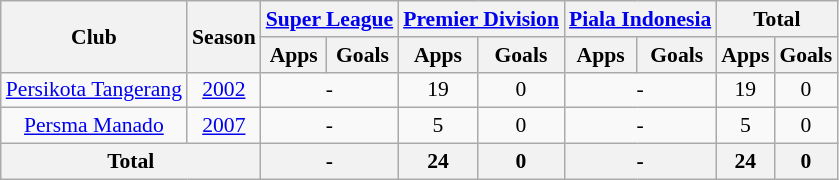<table class="wikitable" style="font-size:90%; text-align:center;">
<tr>
<th rowspan="2">Club</th>
<th rowspan="2">Season</th>
<th colspan="2"><a href='#'>Super League</a></th>
<th colspan="2"><a href='#'>Premier Division</a></th>
<th colspan="2"><a href='#'>Piala Indonesia</a></th>
<th colspan="2">Total</th>
</tr>
<tr>
<th>Apps</th>
<th>Goals</th>
<th>Apps</th>
<th>Goals</th>
<th>Apps</th>
<th>Goals</th>
<th>Apps</th>
<th>Goals</th>
</tr>
<tr>
<td rowspan="1"><a href='#'>Persikota Tangerang</a></td>
<td><a href='#'>2002</a></td>
<td colspan="2">-</td>
<td>19</td>
<td>0</td>
<td colspan="2">-</td>
<td>19</td>
<td>0</td>
</tr>
<tr>
<td rowspan="1"><a href='#'>Persma Manado</a></td>
<td><a href='#'>2007</a></td>
<td colspan="2">-</td>
<td>5</td>
<td>0</td>
<td colspan="2">-</td>
<td>5</td>
<td>0</td>
</tr>
<tr>
<th colspan="2">Total</th>
<th colspan="2">-</th>
<th>24</th>
<th>0</th>
<th colspan="2">-</th>
<th>24</th>
<th>0</th>
</tr>
</table>
